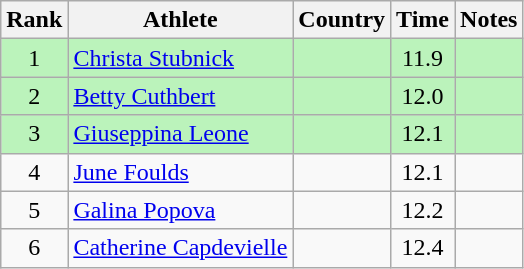<table class="wikitable sortable" style="text-align:center">
<tr>
<th>Rank</th>
<th>Athlete</th>
<th>Country</th>
<th>Time</th>
<th>Notes</th>
</tr>
<tr bgcolor=bbf3bb>
<td>1</td>
<td align="left"><a href='#'>Christa Stubnick</a></td>
<td align="left"></td>
<td>11.9</td>
<td></td>
</tr>
<tr bgcolor=bbf3bb>
<td>2</td>
<td align="left"><a href='#'>Betty Cuthbert</a></td>
<td align="left"></td>
<td>12.0</td>
<td></td>
</tr>
<tr bgcolor=bbf3bb>
<td>3</td>
<td align="left"><a href='#'>Giuseppina Leone</a></td>
<td align="left"></td>
<td>12.1</td>
<td></td>
</tr>
<tr>
<td>4</td>
<td align="left"><a href='#'>June Foulds</a></td>
<td align="left"></td>
<td>12.1</td>
<td></td>
</tr>
<tr>
<td>5</td>
<td align="left"><a href='#'>Galina Popova</a></td>
<td align="left"></td>
<td>12.2</td>
<td></td>
</tr>
<tr>
<td>6</td>
<td align="left"><a href='#'>Catherine Capdevielle</a></td>
<td align="left"></td>
<td>12.4</td>
<td></td>
</tr>
</table>
